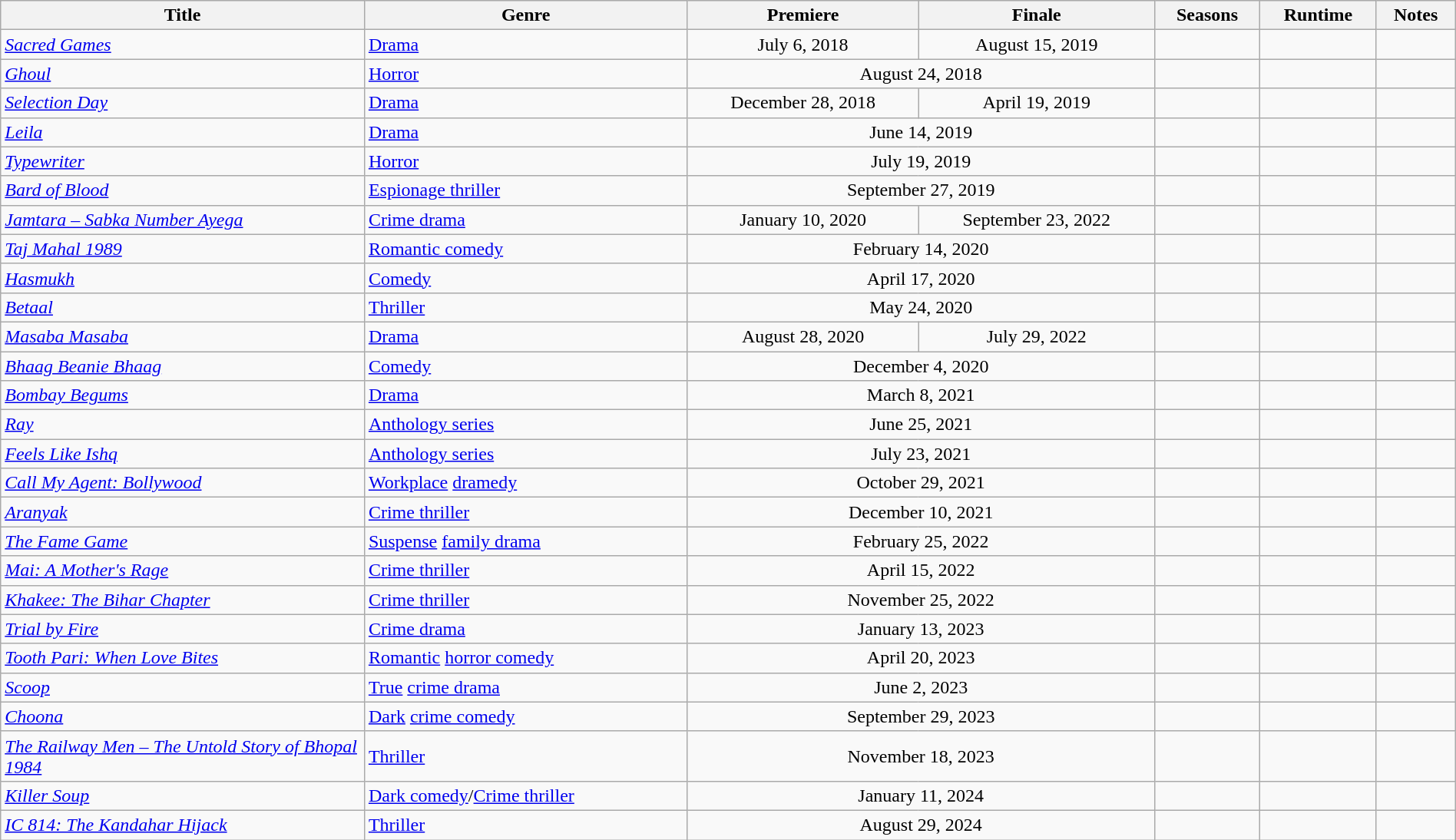<table class="wikitable sortable" style="width:100%">
<tr>
<th scope="col" style="width:25%;">Title</th>
<th>Genre</th>
<th>Premiere</th>
<th>Finale</th>
<th>Seasons</th>
<th>Runtime</th>
<th>Notes</th>
</tr>
<tr>
<td><em><a href='#'>Sacred Games</a></em></td>
<td><a href='#'>Drama</a></td>
<td style="text-align:center">July 6, 2018</td>
<td style="text-align:center">August 15, 2019</td>
<td></td>
<td></td>
<td></td>
</tr>
<tr>
<td><em><a href='#'>Ghoul</a></em></td>
<td><a href='#'>Horror</a></td>
<td colspan="2" style="text-align:center">August 24, 2018</td>
<td></td>
<td></td>
<td></td>
</tr>
<tr>
<td><em><a href='#'>Selection Day</a></em></td>
<td><a href='#'>Drama</a></td>
<td style="text-align:center">December 28, 2018</td>
<td style="text-align:center">April 19, 2019</td>
<td></td>
<td></td>
<td></td>
</tr>
<tr>
<td><em><a href='#'>Leila</a></em></td>
<td><a href='#'>Drama</a></td>
<td colspan="2" style="text-align:center">June 14, 2019</td>
<td></td>
<td></td>
<td></td>
</tr>
<tr>
<td><em><a href='#'>Typewriter</a></em></td>
<td><a href='#'>Horror</a></td>
<td colspan="2" style="text-align:center">July 19, 2019</td>
<td></td>
<td></td>
<td></td>
</tr>
<tr>
<td><em><a href='#'>Bard of Blood</a></em></td>
<td><a href='#'>Espionage thriller</a></td>
<td colspan="2" style="text-align:center">September 27, 2019</td>
<td></td>
<td></td>
<td></td>
</tr>
<tr>
<td><em><a href='#'>Jamtara – Sabka Number Ayega</a></em></td>
<td><a href='#'>Crime drama</a></td>
<td style="text-align:center">January 10, 2020</td>
<td style="text-align:center">September 23, 2022</td>
<td></td>
<td></td>
<td></td>
</tr>
<tr>
<td><em><a href='#'>Taj Mahal 1989</a></em></td>
<td><a href='#'>Romantic comedy</a></td>
<td colspan="2" style="text-align:center">February 14, 2020</td>
<td></td>
<td></td>
<td></td>
</tr>
<tr>
<td><em><a href='#'>Hasmukh</a></em></td>
<td><a href='#'>Comedy</a></td>
<td colspan="2" style="text-align:center">April 17, 2020</td>
<td></td>
<td></td>
<td></td>
</tr>
<tr>
<td><em><a href='#'>Betaal</a></em></td>
<td><a href='#'>Thriller</a></td>
<td colspan="2" style="text-align:center">May 24, 2020</td>
<td></td>
<td></td>
<td></td>
</tr>
<tr>
<td><em><a href='#'>Masaba Masaba</a></em></td>
<td><a href='#'>Drama</a></td>
<td style="text-align:center">August 28, 2020</td>
<td style="text-align:center">July 29, 2022</td>
<td></td>
<td></td>
<td></td>
</tr>
<tr>
<td><em><a href='#'>Bhaag Beanie Bhaag</a></em></td>
<td><a href='#'>Comedy</a></td>
<td colspan="2" style="text-align:center">December 4, 2020</td>
<td></td>
<td></td>
<td></td>
</tr>
<tr>
<td><em><a href='#'>Bombay Begums</a></em></td>
<td><a href='#'>Drama</a></td>
<td colspan="2" style="text-align:center">March 8, 2021</td>
<td></td>
<td></td>
<td></td>
</tr>
<tr>
<td><em><a href='#'>Ray</a></em></td>
<td><a href='#'>Anthology series</a></td>
<td colspan="2" style="text-align:center">June 25, 2021</td>
<td></td>
<td></td>
<td></td>
</tr>
<tr>
<td><em><a href='#'>Feels Like Ishq</a></em></td>
<td><a href='#'>Anthology series</a></td>
<td colspan="2" style="text-align:center">July 23, 2021</td>
<td></td>
<td></td>
<td></td>
</tr>
<tr>
<td><em><a href='#'>Call My Agent: Bollywood</a></em></td>
<td><a href='#'>Workplace</a> <a href='#'>dramedy</a></td>
<td colspan="2" style="text-align:center">October 29, 2021</td>
<td></td>
<td></td>
<td></td>
</tr>
<tr>
<td><em><a href='#'>Aranyak</a></em></td>
<td><a href='#'>Crime thriller</a></td>
<td colspan="2" style="text-align:center">December 10, 2021</td>
<td></td>
<td></td>
<td></td>
</tr>
<tr>
<td><em><a href='#'>The Fame Game</a></em></td>
<td><a href='#'>Suspense</a> <a href='#'>family drama</a></td>
<td colspan="2" style="text-align:center">February 25, 2022</td>
<td></td>
<td></td>
<td></td>
</tr>
<tr>
<td><em><a href='#'>Mai: A Mother's Rage</a></em></td>
<td><a href='#'>Crime thriller</a></td>
<td colspan="2" style="text-align:center">April 15, 2022</td>
<td></td>
<td></td>
<td></td>
</tr>
<tr>
<td><em><a href='#'>Khakee: The Bihar Chapter</a></em></td>
<td><a href='#'>Crime thriller</a></td>
<td colspan="2" style="text-align:center">November 25, 2022</td>
<td></td>
<td></td>
<td></td>
</tr>
<tr>
<td><em><a href='#'>Trial by Fire</a></em></td>
<td><a href='#'>Crime drama</a></td>
<td colspan="2" style="text-align:center">January 13, 2023</td>
<td></td>
<td></td>
<td></td>
</tr>
<tr>
<td><em><a href='#'>Tooth Pari: When Love Bites</a></em></td>
<td><a href='#'>Romantic</a> <a href='#'>horror comedy</a></td>
<td colspan="2" style="text-align:center">April 20, 2023</td>
<td></td>
<td></td>
<td></td>
</tr>
<tr>
<td><em><a href='#'>Scoop</a></em></td>
<td><a href='#'>True</a> <a href='#'>crime drama</a></td>
<td colspan="2" style="text-align:center">June 2, 2023</td>
<td></td>
<td></td>
<td></td>
</tr>
<tr>
<td><em><a href='#'>Choona</a></em></td>
<td><a href='#'>Dark</a> <a href='#'>crime comedy</a></td>
<td colspan="2" style="text-align:center">September 29, 2023</td>
<td></td>
<td></td>
<td></td>
</tr>
<tr>
<td><em><a href='#'>The Railway Men – The Untold Story of Bhopal 1984</a></em></td>
<td><a href='#'>Thriller</a></td>
<td colspan="2" style="text-align:center">November 18, 2023</td>
<td></td>
<td></td>
<td></td>
</tr>
<tr>
<td><em><a href='#'>Killer Soup</a></em></td>
<td><a href='#'>Dark comedy</a>/<a href='#'>Crime thriller</a></td>
<td colspan="2" style="text-align:center">January 11, 2024</td>
<td></td>
<td></td>
<td></td>
</tr>
<tr>
<td><em><a href='#'>IC 814: The Kandahar Hijack</a></em></td>
<td><a href='#'>Thriller</a></td>
<td colspan="2" style="text-align:center">August 29, 2024</td>
<td></td>
<td></td>
<td></td>
</tr>
</table>
